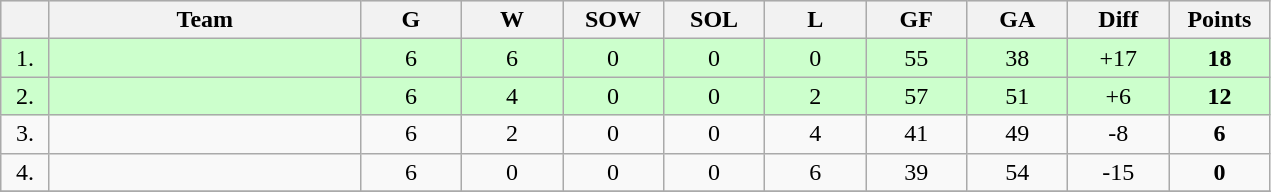<table class=wikitable style="text-align:center">
<tr bgcolor="#DCDCDC">
<th width="25"></th>
<th width="200">Team</th>
<th width="60">G</th>
<th width="60">W</th>
<th width="60">SOW</th>
<th width="60">SOL</th>
<th width="60">L</th>
<th width="60">GF</th>
<th width="60">GA</th>
<th width="60">Diff</th>
<th width="60">Points</th>
</tr>
<tr bgcolor="ccffcc">
<td>1.</td>
<td align="left"></td>
<td>6</td>
<td>6</td>
<td>0</td>
<td>0</td>
<td>0</td>
<td>55</td>
<td>38</td>
<td>+17</td>
<td><strong>18</strong></td>
</tr>
<tr bgcolor="ccffcc">
<td>2.</td>
<td align="left"></td>
<td>6</td>
<td>4</td>
<td>0</td>
<td>0</td>
<td>2</td>
<td>57</td>
<td>51</td>
<td>+6</td>
<td><strong>12</strong></td>
</tr>
<tr>
<td>3.</td>
<td align=left></td>
<td>6</td>
<td>2</td>
<td>0</td>
<td>0</td>
<td>4</td>
<td>41</td>
<td>49</td>
<td>-8</td>
<td><strong>6</strong></td>
</tr>
<tr>
<td>4.</td>
<td align=left></td>
<td>6</td>
<td>0</td>
<td>0</td>
<td>0</td>
<td>6</td>
<td>39</td>
<td>54</td>
<td>-15</td>
<td><strong>0</strong></td>
</tr>
<tr>
</tr>
</table>
